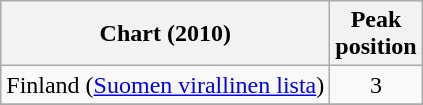<table class="wikitable">
<tr>
<th scope="col">Chart (2010)</th>
<th scope="col">Peak<br>position</th>
</tr>
<tr>
<td>Finland (<a href='#'>Suomen virallinen lista</a>)</td>
<td style="text-align:center;">3</td>
</tr>
<tr>
</tr>
</table>
